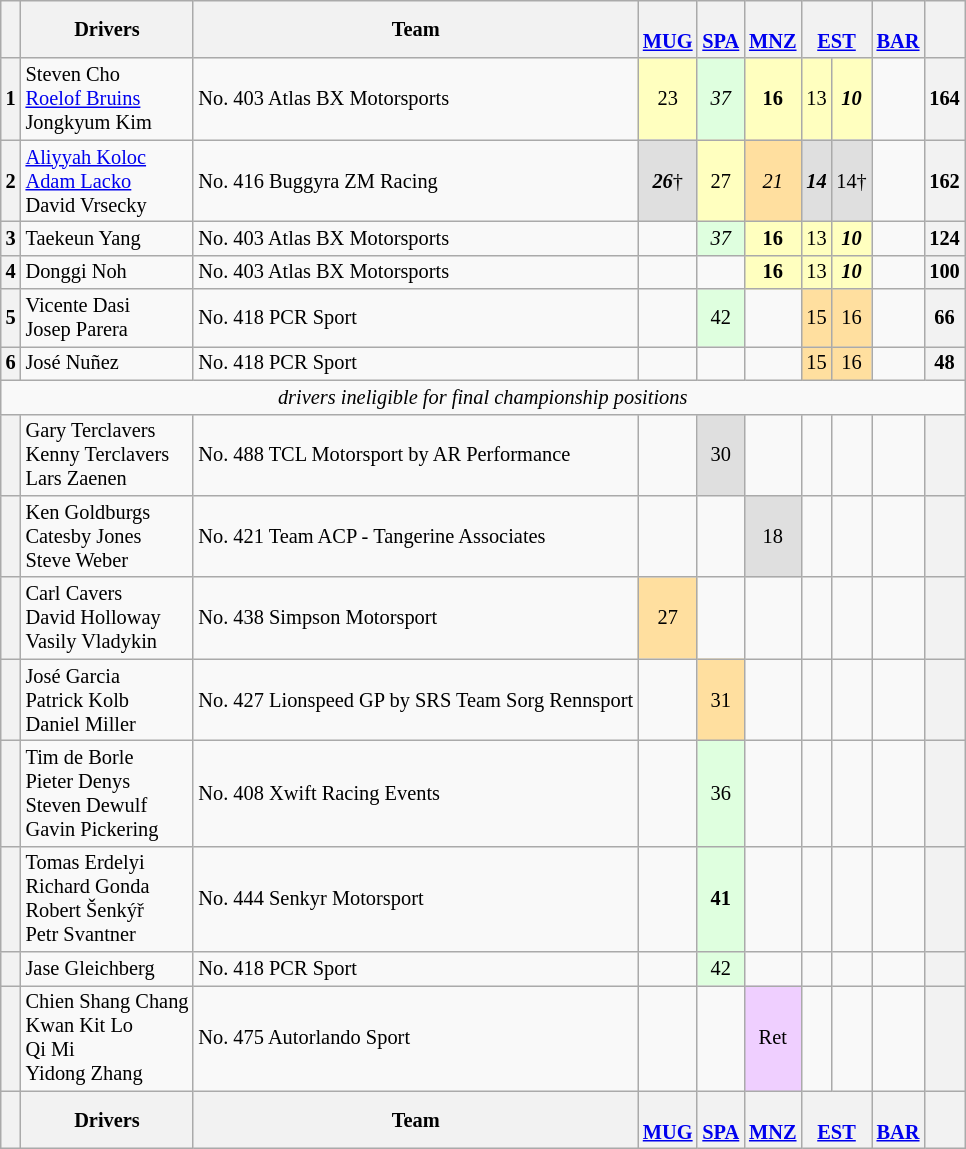<table align=left| class="wikitable" style="font-size: 85%; text-align: center;">
<tr valign="top">
<th valign=middle></th>
<th valign=middle>Drivers</th>
<th valign=middle>Team</th>
<th><br><a href='#'>MUG</a></th>
<th><br><a href='#'>SPA</a></th>
<th><br><a href='#'>MNZ</a></th>
<th colspan=2><br><a href='#'>EST</a></th>
<th><br><a href='#'>BAR</a></th>
<th valign=middle>  </th>
</tr>
<tr>
<th>1</th>
<td align=left> Steven Cho<br> <a href='#'>Roelof Bruins</a><br> Jongkyum Kim</td>
<td align=left> No. 403 Atlas BX Motorsports</td>
<td style="background:#FFFFBF;">23</td>
<td style="background:#DFFFDF;"><em>37</em></td>
<td style="background:#FFFFBF;"><strong>16</strong></td>
<td style="background:#FFFFBF;">13</td>
<td style="background:#FFFFBF;"><strong><em>10</em></strong></td>
<td></td>
<th>164</th>
</tr>
<tr>
<th>2</th>
<td align=left> <a href='#'>Aliyyah Koloc</a><br> <a href='#'>Adam Lacko</a><br> David Vrsecky</td>
<td align=left> No. 416 Buggyra ZM Racing</td>
<td style="background:#DFDFDF;"><strong><em>26</em></strong>†</td>
<td style="background:#FFFFBF;">27</td>
<td style="background:#FFDF9F;"><em>21</em></td>
<td style="background:#DFDFDF;"><strong><em>14</em></strong></td>
<td style="background:#DFDFDF;">14†</td>
<td></td>
<th>162</th>
</tr>
<tr>
<th>3</th>
<td align=left> Taekeun Yang</td>
<td align=left> No. 403 Atlas BX Motorsports</td>
<td></td>
<td style="background:#DFFFDF;"><em>37</em></td>
<td style="background:#FFFFBF;"><strong>16</strong></td>
<td style="background:#FFFFBF;">13</td>
<td style="background:#FFFFBF;"><strong><em>10</em></strong></td>
<td></td>
<th>124</th>
</tr>
<tr>
<th>4</th>
<td align=left> Donggi Noh</td>
<td align=left> No. 403 Atlas BX Motorsports</td>
<td></td>
<td></td>
<td style="background:#FFFFBF;"><strong>16</strong></td>
<td style="background:#FFFFBF;">13</td>
<td style="background:#FFFFBF;"><strong><em>10</em></strong></td>
<td></td>
<th>100</th>
</tr>
<tr>
<th>5</th>
<td align=left> Vicente Dasi<br> Josep Parera</td>
<td align=left> No. 418 PCR Sport</td>
<td></td>
<td style="background:#DFFFDF;">42</td>
<td></td>
<td style="background:#FFDF9F;">15</td>
<td style="background:#FFDF9F;">16</td>
<td></td>
<th>66</th>
</tr>
<tr>
<th>6</th>
<td align=left> José Nuñez</td>
<td align=left> No. 418 PCR Sport</td>
<td></td>
<td></td>
<td></td>
<td style="background:#FFDF9F;">15</td>
<td style="background:#FFDF9F;">16</td>
<td></td>
<th>48</th>
</tr>
<tr>
<td colspan="10"><em>drivers ineligible for final championship positions</em></td>
</tr>
<tr>
<th></th>
<td align=left> Gary Terclavers<br> Kenny Terclavers<br> Lars Zaenen</td>
<td align=left> No. 488 TCL Motorsport by AR Performance</td>
<td></td>
<td style="background:#DFDFDF;">30</td>
<td></td>
<td></td>
<td></td>
<td></td>
<th></th>
</tr>
<tr>
<th></th>
<td align=left> Ken Goldburgs<br> Catesby Jones<br> Steve Weber</td>
<td align=left> No. 421 Team ACP - Tangerine Associates</td>
<td></td>
<td></td>
<td style="background:#DFDFDF;">18</td>
<td></td>
<td></td>
<td></td>
<th></th>
</tr>
<tr>
<th></th>
<td align=left> Carl Cavers<br> David Holloway<br> Vasily Vladykin</td>
<td align=left> No. 438 Simpson Motorsport</td>
<td style="background:#FFDF9F;">27</td>
<td></td>
<td></td>
<td></td>
<td></td>
<td></td>
<th></th>
</tr>
<tr>
<th></th>
<td align=left> José Garcia<br> Patrick Kolb<br> Daniel Miller</td>
<td align=left> No. 427 Lionspeed GP by SRS Team Sorg Rennsport</td>
<td></td>
<td style="background:#FFDF9F;">31</td>
<td></td>
<td></td>
<td></td>
<td></td>
<th></th>
</tr>
<tr>
<th></th>
<td align=left> Tim de Borle<br> Pieter Denys<br> Steven Dewulf<br> Gavin Pickering</td>
<td align=left> No. 408 Xwift Racing Events</td>
<td></td>
<td style="background:#DFFFDF;">36</td>
<td></td>
<td></td>
<td></td>
<td></td>
<th></th>
</tr>
<tr>
<th></th>
<td align=left> Tomas Erdelyi<br> Richard Gonda<br> Robert Šenkýř<br> Petr Svantner</td>
<td align=left> No. 444 Senkyr Motorsport</td>
<td></td>
<td style="background:#DFFFDF;"><strong>41</strong></td>
<td></td>
<td></td>
<td></td>
<td></td>
<th></th>
</tr>
<tr>
<th></th>
<td align=left> Jase Gleichberg</td>
<td align=left> No. 418 PCR Sport</td>
<td></td>
<td style="background:#DFFFDF;">42</td>
<td></td>
<td></td>
<td></td>
<td></td>
<th></th>
</tr>
<tr>
<th></th>
<td align=left> Chien Shang Chang<br> Kwan Kit Lo<br> Qi Mi<br> Yidong Zhang</td>
<td align=left> No. 475 Autorlando Sport</td>
<td></td>
<td></td>
<td style="background:#EFCFFF;">Ret</td>
<td></td>
<td></td>
<td></td>
<th></th>
</tr>
<tr>
<th valign=middle></th>
<th valign=middle>Drivers</th>
<th valign=middle>Team</th>
<th><br><a href='#'>MUG</a></th>
<th><br><a href='#'>SPA</a></th>
<th><br><a href='#'>MNZ</a></th>
<th colspan=2><br><a href='#'>EST</a></th>
<th><br><a href='#'>BAR</a></th>
<th valign=middle>  </th>
</tr>
</table>
